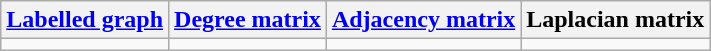<table class="wikitable">
<tr>
<th><a href='#'>Labelled graph</a></th>
<th><a href='#'>Degree matrix</a></th>
<th><a href='#'>Adjacency matrix</a></th>
<th>Laplacian matrix</th>
</tr>
<tr>
<td></td>
<td></td>
<td></td>
<td></td>
</tr>
</table>
